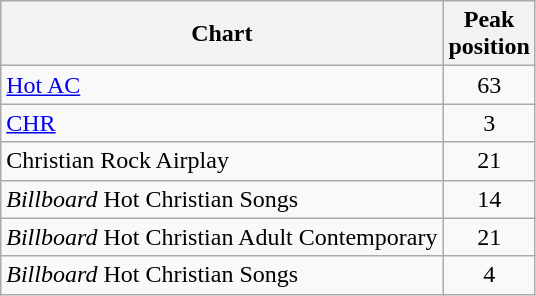<table class="wikitable">
<tr>
<th>Chart</th>
<th>Peak<br>position</th>
</tr>
<tr>
<td><a href='#'>Hot AC</a></td>
<td align="center">63</td>
</tr>
<tr>
<td><a href='#'>CHR</a></td>
<td align="center">3</td>
</tr>
<tr>
<td>Christian Rock Airplay</td>
<td align="center">21</td>
</tr>
<tr>
<td><em>Billboard</em> Hot Christian Songs</td>
<td align="center">14</td>
</tr>
<tr>
<td><em>Billboard</em> Hot Christian Adult Contemporary</td>
<td align="center">21</td>
</tr>
<tr>
<td><em>Billboard</em> Hot Christian Songs</td>
<td align="center">4</td>
</tr>
</table>
